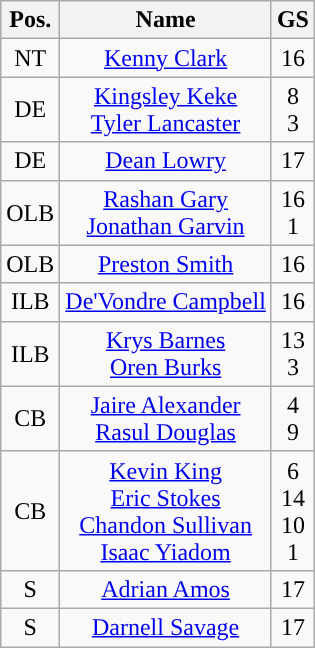<table class="wikitable" style="text-align:center">
<tr>
<th>Pos.</th>
<th>Name</th>
<th>GS</th>
</tr>
<tr>
<td>NT</td>
<td><a href='#'>Kenny Clark</a></td>
<td>16</td>
</tr>
<tr>
<td>DE</td>
<td><a href='#'>Kingsley Keke</a><br><a href='#'>Tyler Lancaster</a></td>
<td>8<br>3</td>
</tr>
<tr>
<td>DE</td>
<td><a href='#'>Dean Lowry</a></td>
<td>17</td>
</tr>
<tr>
<td>OLB</td>
<td><a href='#'>Rashan Gary</a><br><a href='#'>Jonathan Garvin</a></td>
<td>16<br>1</td>
</tr>
<tr>
<td>OLB</td>
<td><a href='#'>Preston Smith</a></td>
<td>16</td>
</tr>
<tr>
<td>ILB</td>
<td><a href='#'>De'Vondre Campbell</a></td>
<td>16</td>
</tr>
<tr>
<td>ILB</td>
<td><a href='#'>Krys Barnes</a><br><a href='#'>Oren Burks</a></td>
<td>13<br>3</td>
</tr>
<tr>
<td>CB</td>
<td><a href='#'>Jaire Alexander</a><br><a href='#'>Rasul Douglas</a></td>
<td>4<br>9</td>
</tr>
<tr>
<td>CB</td>
<td><a href='#'>Kevin King</a><br><a href='#'>Eric Stokes</a><br><a href='#'>Chandon Sullivan</a><br><a href='#'>Isaac Yiadom</a></td>
<td>6<br>14<br>10<br>1</td>
</tr>
<tr>
<td>S</td>
<td><a href='#'>Adrian Amos</a></td>
<td>17</td>
</tr>
<tr>
<td>S</td>
<td><a href='#'>Darnell Savage</a></td>
<td>17</td>
</tr>
</table>
